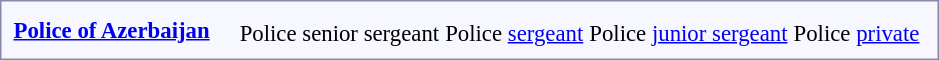<table style="border:1px solid #8888aa; background-color:#f7f8ff; padding:5px; font-size:95%; margin: 0px 12px 12px 0px;">
<tr style="text-align:center;">
<td rowspan=2> <strong><a href='#'>Police of Azerbaijan</a></strong></td>
<td colspan=6 rowspan=2></td>
<td colspan=3></td>
<td colspan=3></td>
<td colspan=2></td>
<td colspan=2></td>
<td colspan=6></td>
<td colspan=6></td>
<td colspan=8></td>
<td colspan=2 rowspan=2></td>
</tr>
<tr style="text-align:center;">
<td colspan=3></td>
<td colspan=3></td>
<td colspan=2></td>
<td colspan=2>Police senior sergeant<br></td>
<td colspan=6>Police <a href='#'>sergeant</a><br></td>
<td colspan=6>Police <a href='#'>junior sergeant</a><br></td>
<td colspan=8>Police <a href='#'>private</a><br></td>
</tr>
</table>
